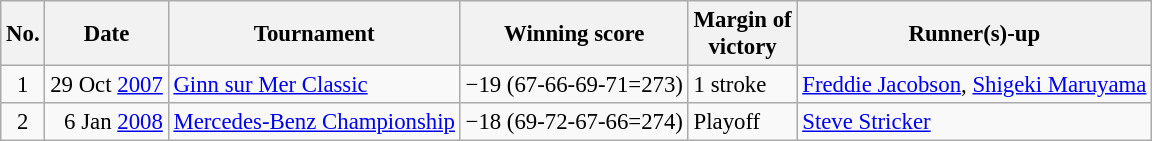<table class="wikitable" style="font-size:95%;">
<tr>
<th>No.</th>
<th>Date</th>
<th>Tournament</th>
<th>Winning score</th>
<th>Margin of<br>victory</th>
<th>Runner(s)-up</th>
</tr>
<tr>
<td align=center>1</td>
<td align=right>29 Oct <a href='#'>2007</a></td>
<td><a href='#'>Ginn sur Mer Classic</a></td>
<td>−19 (67-66-69-71=273)</td>
<td>1 stroke</td>
<td> <a href='#'>Freddie Jacobson</a>,  <a href='#'>Shigeki Maruyama</a></td>
</tr>
<tr>
<td align=center>2</td>
<td align=right>6 Jan <a href='#'>2008</a></td>
<td><a href='#'>Mercedes-Benz Championship</a></td>
<td>−18 (69-72-67-66=274)</td>
<td>Playoff</td>
<td> <a href='#'>Steve Stricker</a></td>
</tr>
</table>
